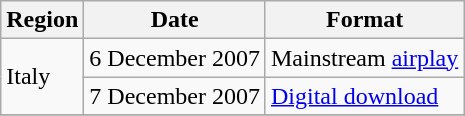<table class="wikitable">
<tr>
<th>Region</th>
<th>Date</th>
<th>Format</th>
</tr>
<tr>
<td rowspan="2">Italy</td>
<td>6 December 2007</td>
<td>Mainstream <a href='#'>airplay</a></td>
</tr>
<tr>
<td>7 December 2007</td>
<td><a href='#'>Digital download</a></td>
</tr>
<tr>
</tr>
</table>
